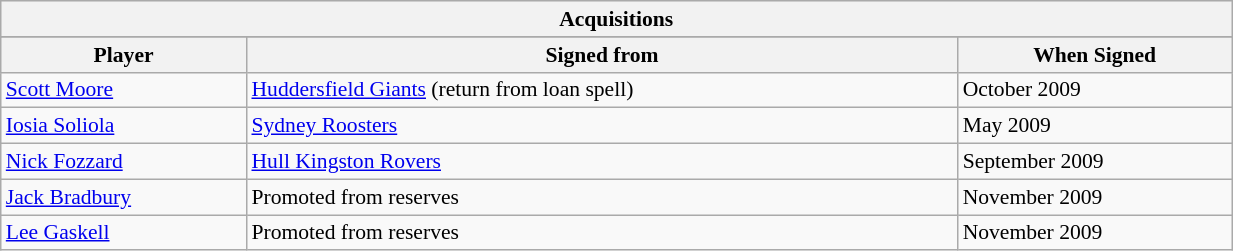<table class="wikitable" width="65%" style="font-size:90%">
<tr bgcolor="#efefef">
<th colspan=11>Acquisitions</th>
</tr>
<tr bgcolor="#efefef">
</tr>
<tr>
<th>Player</th>
<th>Signed from</th>
<th>When Signed</th>
</tr>
<tr>
<td><a href='#'>Scott Moore</a></td>
<td><a href='#'>Huddersfield Giants</a> (return from loan spell)</td>
<td>October 2009</td>
</tr>
<tr>
<td><a href='#'>Iosia Soliola</a></td>
<td><a href='#'>Sydney Roosters</a></td>
<td>May 2009</td>
</tr>
<tr>
<td><a href='#'>Nick Fozzard</a></td>
<td><a href='#'>Hull Kingston Rovers</a></td>
<td>September 2009</td>
</tr>
<tr>
<td><a href='#'>Jack Bradbury</a></td>
<td>Promoted from reserves</td>
<td>November 2009</td>
</tr>
<tr>
<td><a href='#'>Lee Gaskell</a></td>
<td>Promoted from reserves</td>
<td>November 2009</td>
</tr>
</table>
